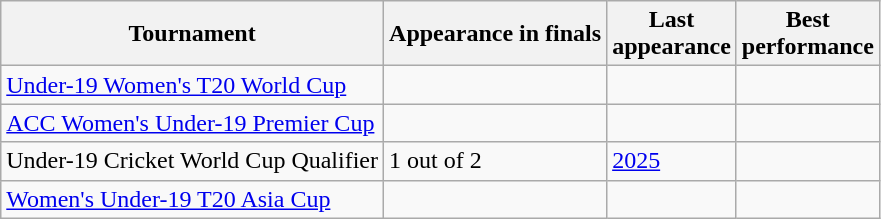<table class="wikitable sortable" style="text-align:left;">
<tr>
<th>Tournament</th>
<th data-sort-type="number">Appearance in finals</th>
<th>Last<br>appearance</th>
<th>Best<br>performance</th>
</tr>
<tr>
<td><a href='#'>Under-19 Women's T20 World Cup</a></td>
<td></td>
<td></td>
<td></td>
</tr>
<tr>
<td><a href='#'>ACC Women's Under-19 Premier Cup</a></td>
<td></td>
<td></td>
<td></td>
</tr>
<tr>
<td>Under-19 Cricket World Cup Qualifier</td>
<td>1 out of 2</td>
<td><a href='#'>2025</a></td>
<td></td>
</tr>
<tr>
<td><a href='#'>Women's Under-19 T20 Asia Cup</a></td>
<td></td>
<td></td>
<td></td>
</tr>
</table>
